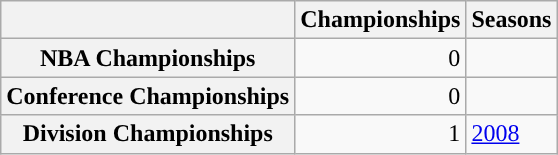<table class="wikitable">
<tr>
<th scope="col"></th>
<th scope="col">Championships</th>
<th scope="col">Seasons</th>
</tr>
<tr>
<th scope="row">NBA Championships</th>
<td style="text-align:right">0</td>
<td></td>
</tr>
<tr>
<th scope="row">Conference Championships</th>
<td style="text-align:right">0</td>
<td></td>
</tr>
<tr>
<th scope="row">Division Championships</th>
<td style="text-align:right">1</td>
<td><a href='#'>2008</a></td>
</tr>
</table>
